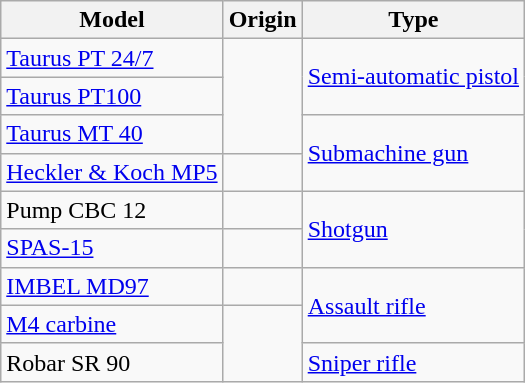<table class="wikitable">
<tr>
<th>Model</th>
<th>Origin</th>
<th>Type</th>
</tr>
<tr>
<td><a href='#'>Taurus PT 24/7</a></td>
<td rowspan="3"></td>
<td rowspan="2"><a href='#'>Semi-automatic pistol</a></td>
</tr>
<tr>
<td><a href='#'>Taurus PT100</a></td>
</tr>
<tr>
<td><a href='#'>Taurus MT 40</a></td>
<td rowspan="2"><a href='#'>Submachine gun</a></td>
</tr>
<tr>
<td><a href='#'>Heckler & Koch MP5</a></td>
<td></td>
</tr>
<tr>
<td>Pump CBC 12</td>
<td></td>
<td rowspan="2"><a href='#'>Shotgun</a></td>
</tr>
<tr>
<td><a href='#'>SPAS-15</a></td>
<td></td>
</tr>
<tr>
<td><a href='#'>IMBEL MD97</a></td>
<td></td>
<td rowspan="2"><a href='#'>Assault rifle</a></td>
</tr>
<tr>
<td><a href='#'>M4 carbine</a></td>
<td rowspan="2"></td>
</tr>
<tr>
<td>Robar SR 90</td>
<td><a href='#'>Sniper rifle</a></td>
</tr>
</table>
